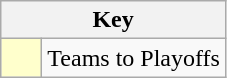<table class="wikitable" style="text-align: center;">
<tr>
<th colspan=2>Key</th>
</tr>
<tr>
<td style="background:#ffffcc; width:20px;"></td>
<td align=left>Teams to Playoffs</td>
</tr>
</table>
